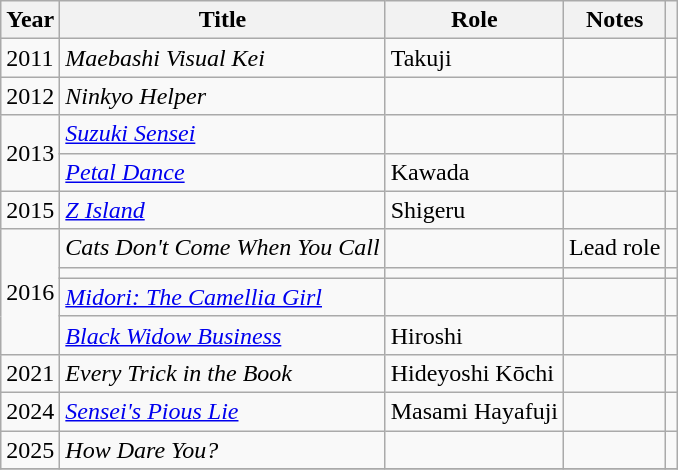<table class="wikitable plainrowheaders sortable">
<tr>
<th>Year</th>
<th scope="col">Title</th>
<th scope="col">Role</th>
<th scope="col" class="unsortable">Notes</th>
<th scope="col" class="unsortable"></th>
</tr>
<tr>
<td>2011</td>
<td scope="row"><em>Maebashi Visual Kei</em></td>
<td>Takuji</td>
<td></td>
<td></td>
</tr>
<tr>
<td>2012</td>
<td scope="row"><em>Ninkyo Helper</em></td>
<td></td>
<td></td>
<td></td>
</tr>
<tr>
<td rowspan=2>2013</td>
<td scope="row"><em><a href='#'>Suzuki Sensei</a></em></td>
<td></td>
<td></td>
<td></td>
</tr>
<tr>
<td scope="row"><em><a href='#'>Petal Dance</a></em></td>
<td>Kawada</td>
<td></td>
<td></td>
</tr>
<tr>
<td>2015</td>
<td scope="row"><em><a href='#'>Z Island</a></em></td>
<td>Shigeru</td>
<td></td>
<td></td>
</tr>
<tr>
<td rowspan=4>2016</td>
<td scope="row"><em>Cats Don't Come When You Call</em></td>
<td></td>
<td>Lead role</td>
<td></td>
</tr>
<tr>
<td scope="row"><em></em></td>
<td></td>
<td></td>
<td></td>
</tr>
<tr>
<td scope="row"><em><a href='#'>Midori: The Camellia Girl</a></em></td>
<td></td>
<td></td>
<td></td>
</tr>
<tr>
<td scope="row"><em><a href='#'>Black Widow Business</a></em></td>
<td>Hiroshi</td>
<td></td>
<td></td>
</tr>
<tr>
<td>2021</td>
<td scope="row"><em>Every Trick in the Book</em></td>
<td>Hideyoshi Kōchi</td>
<td></td>
<td></td>
</tr>
<tr>
<td>2024</td>
<td scope="row"><em><a href='#'>Sensei's Pious Lie</a></em></td>
<td>Masami Hayafuji</td>
<td></td>
<td></td>
</tr>
<tr>
<td>2025</td>
<td><em>How Dare You?</em></td>
<td></td>
<td></td>
<td></td>
</tr>
<tr>
</tr>
</table>
